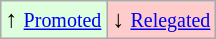<table class="wikitable" style="margin:auto;">
<tr>
<td style="background:#dfd;">↑ <small><a href='#'>Promoted</a></small></td>
<td style="background:#fcc;">↓ <small><a href='#'>Relegated</a></small></td>
</tr>
</table>
